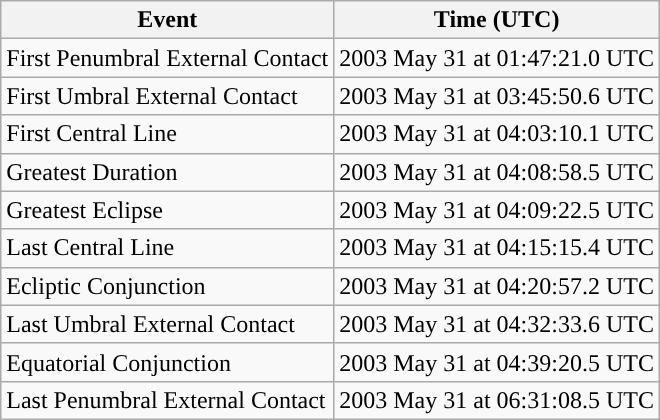<table class="wikitable">
<tr>
<th>Event</th>
<th>Time (UTC)</th>
</tr>
<tr>
<td>First Penumbral External Contact</td>
<td>2003 May 31 at 01:47:21.0 UTC</td>
</tr>
<tr>
<td>First Umbral External Contact</td>
<td>2003 May 31 at 03:45:50.6 UTC</td>
</tr>
<tr>
<td>First Central Line</td>
<td>2003 May 31 at 04:03:10.1 UTC</td>
</tr>
<tr>
<td>Greatest Duration</td>
<td>2003 May 31 at 04:08:58.5 UTC</td>
</tr>
<tr>
<td>Greatest Eclipse</td>
<td>2003 May 31 at 04:09:22.5 UTC</td>
</tr>
<tr>
<td>Last Central Line</td>
<td>2003 May 31 at 04:15:15.4 UTC</td>
</tr>
<tr>
<td>Ecliptic Conjunction</td>
<td>2003 May 31 at 04:20:57.2 UTC</td>
</tr>
<tr>
<td>Last Umbral External Contact</td>
<td>2003 May 31 at 04:32:33.6 UTC</td>
</tr>
<tr>
<td>Equatorial Conjunction</td>
<td>2003 May 31 at 04:39:20.5 UTC</td>
</tr>
<tr>
<td>Last Penumbral External Contact</td>
<td>2003 May 31 at 06:31:08.5 UTC</td>
</tr>
</table>
